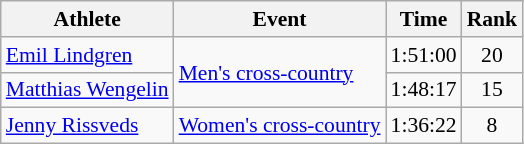<table class="wikitable" style="font-size:90%">
<tr>
<th>Athlete</th>
<th>Event</th>
<th>Time</th>
<th>Rank</th>
</tr>
<tr align=center>
<td align=left><a href='#'>Emil Lindgren</a></td>
<td align=left rowspan=2><a href='#'>Men's cross-country</a></td>
<td>1:51:00</td>
<td>20</td>
</tr>
<tr align=center>
<td align=left><a href='#'>Matthias Wengelin</a></td>
<td>1:48:17</td>
<td>15</td>
</tr>
<tr align=center>
<td align=left><a href='#'>Jenny Rissveds</a></td>
<td align=left><a href='#'>Women's cross-country</a></td>
<td>1:36:22</td>
<td>8</td>
</tr>
</table>
